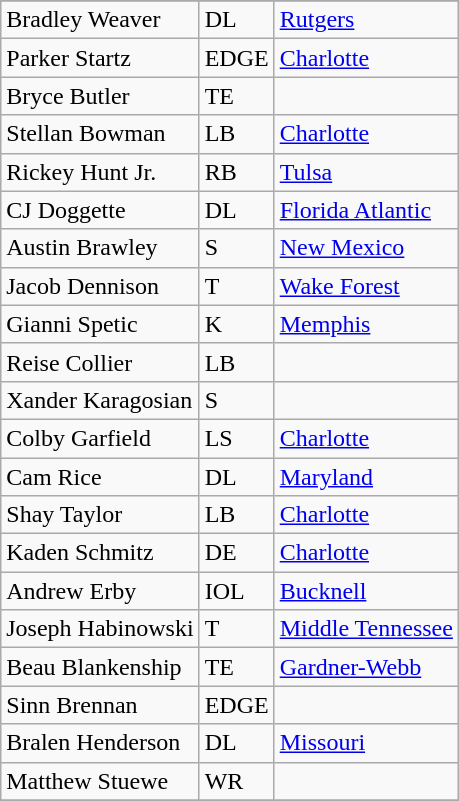<table class="wikitable">
<tr>
</tr>
<tr>
<td>Bradley Weaver</td>
<td>DL</td>
<td><a href='#'>Rutgers</a></td>
</tr>
<tr>
<td>Parker Startz</td>
<td>EDGE</td>
<td><a href='#'>Charlotte</a></td>
</tr>
<tr>
<td>Bryce Butler</td>
<td>TE</td>
<td></td>
</tr>
<tr>
<td>Stellan Bowman</td>
<td>LB</td>
<td><a href='#'>Charlotte</a></td>
</tr>
<tr>
<td>Rickey Hunt Jr.</td>
<td>RB</td>
<td><a href='#'>Tulsa</a></td>
</tr>
<tr>
<td>CJ Doggette</td>
<td>DL</td>
<td><a href='#'>Florida Atlantic</a></td>
</tr>
<tr>
<td>Austin Brawley</td>
<td>S</td>
<td><a href='#'>New Mexico</a></td>
</tr>
<tr>
<td>Jacob Dennison</td>
<td>T</td>
<td><a href='#'>Wake Forest</a></td>
</tr>
<tr>
<td>Gianni Spetic</td>
<td>K</td>
<td><a href='#'>Memphis</a></td>
</tr>
<tr>
<td>Reise Collier</td>
<td>LB</td>
<td></td>
</tr>
<tr>
<td>Xander Karagosian</td>
<td>S</td>
<td></td>
</tr>
<tr>
<td>Colby Garfield</td>
<td>LS</td>
<td><a href='#'>Charlotte</a></td>
</tr>
<tr>
<td>Cam Rice</td>
<td>DL</td>
<td><a href='#'>Maryland</a></td>
</tr>
<tr>
<td>Shay Taylor</td>
<td>LB</td>
<td><a href='#'>Charlotte</a></td>
</tr>
<tr>
<td>Kaden Schmitz</td>
<td>DE</td>
<td><a href='#'>Charlotte</a></td>
</tr>
<tr>
<td>Andrew Erby</td>
<td>IOL</td>
<td><a href='#'>Bucknell</a></td>
</tr>
<tr>
<td>Joseph Habinowski</td>
<td>T</td>
<td><a href='#'>Middle Tennessee</a></td>
</tr>
<tr>
<td>Beau Blankenship</td>
<td>TE</td>
<td><a href='#'>Gardner-Webb</a></td>
</tr>
<tr>
<td>Sinn Brennan</td>
<td>EDGE</td>
<td></td>
</tr>
<tr>
<td>Bralen Henderson</td>
<td>DL</td>
<td><a href='#'>Missouri</a></td>
</tr>
<tr>
<td>Matthew Stuewe</td>
<td>WR</td>
<td></td>
</tr>
<tr>
</tr>
</table>
